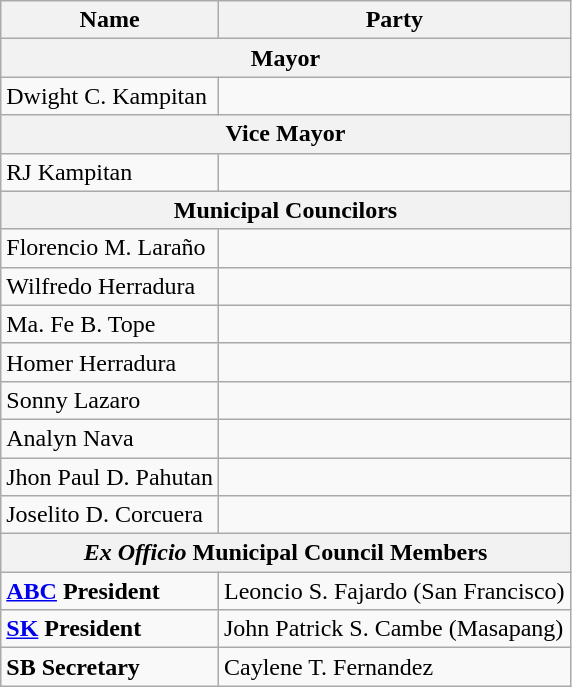<table class=wikitable>
<tr>
<th>Name</th>
<th colspan=2>Party</th>
</tr>
<tr>
<th colspan=3>Mayor</th>
</tr>
<tr>
<td>Dwight C. Kampitan</td>
<td></td>
</tr>
<tr>
<th colspan=3>Vice Mayor</th>
</tr>
<tr>
<td>RJ Kampitan</td>
<td></td>
</tr>
<tr>
<th colspan=3>Municipal Councilors</th>
</tr>
<tr>
<td>Florencio M. Laraño</td>
<td></td>
</tr>
<tr>
<td>Wilfredo Herradura</td>
<td></td>
</tr>
<tr>
<td>Ma. Fe B. Tope</td>
<td></td>
</tr>
<tr>
<td>Homer Herradura</td>
<td></td>
</tr>
<tr>
<td>Sonny Lazaro</td>
<td></td>
</tr>
<tr>
<td>Analyn Nava</td>
<td></td>
</tr>
<tr>
<td>Jhon Paul D. Pahutan</td>
<td></td>
</tr>
<tr>
<td>Joselito D. Corcuera</td>
<td></td>
</tr>
<tr>
<th colspan=4><em>Ex Officio</em> Municipal Council Members</th>
</tr>
<tr>
<td><strong><a href='#'>ABC</a> President</strong></td>
<td colspan=3>Leoncio S. Fajardo (San Francisco)<br></td>
</tr>
<tr>
<td><strong><a href='#'>SK</a> President</strong></td>
<td colspan=3>John Patrick S. Cambe (Masapang)<br></td>
</tr>
<tr>
<td><strong>SB Secretary</strong></td>
<td colspan=3>Caylene T. Fernandez<br></td>
</tr>
</table>
